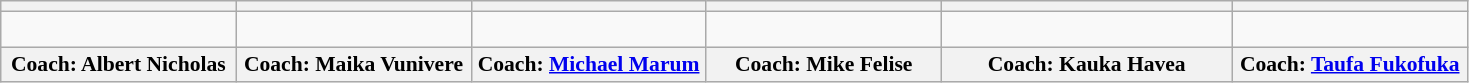<table class="wikitable" style="font-size:90%">
<tr style="vertical-align:top;">
<th width=150></th>
<th width=150></th>
<th width=150></th>
<th width=150></th>
<th width=150></th>
<th width=150></th>
</tr>
<tr>
<td valign="top"><br></td>
<td valign="top"><br></td>
<td valign="top"><br></td>
<td valign="top"><br></td>
<td valign="top" style="width:13em;"><br></td>
<td valign="top"></td>
</tr>
<tr>
<th>Coach: Albert Nicholas</th>
<th>Coach: Maika Vunivere</th>
<th>Coach: <a href='#'>Michael Marum</a></th>
<th>Coach: Mike Felise</th>
<th>Coach: Kauka Havea</th>
<th>Coach: <a href='#'>Taufa Fukofuka</a></th>
</tr>
</table>
